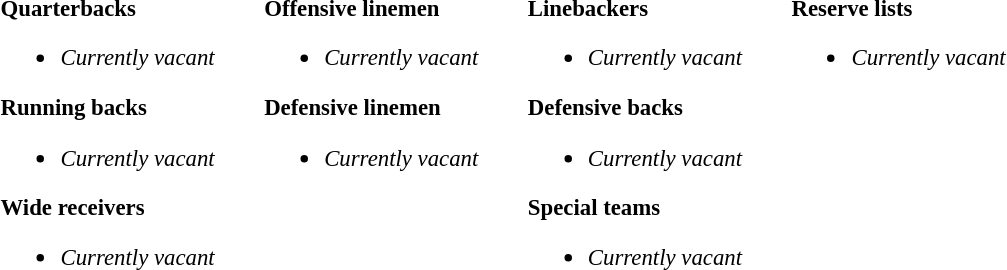<table class="toccolours" style="text-align: left;">
<tr>
<td style="font-size: 95%;vertical-align:top;"><strong>Quarterbacks</strong><br><ul><li><em>Currently vacant</em></li></ul><strong>Running backs</strong><ul><li><em>Currently vacant</em></li></ul><strong>Wide receivers</strong><ul><li><em>Currently vacant</em></li></ul></td>
<td style="width: 25px;"></td>
<td style="font-size: 95%;vertical-align:top;"><strong>Offensive linemen</strong><br><ul><li><em>Currently vacant</em></li></ul><strong>Defensive linemen</strong><ul><li><em>Currently vacant</em></li></ul></td>
<td style="width: 25px;"></td>
<td style="font-size: 95%;vertical-align:top;"><strong>Linebackers</strong><br><ul><li><em>Currently vacant</em></li></ul><strong>Defensive backs</strong><ul><li><em>Currently vacant</em></li></ul><strong>Special teams</strong><ul><li><em>Currently vacant</em></li></ul></td>
<td style="width: 25px;"></td>
<td style="font-size: 95%;vertical-align:top;"><strong>Reserve lists</strong><br><ul><li><em>Currently vacant</em></li></ul></td>
</tr>
</table>
